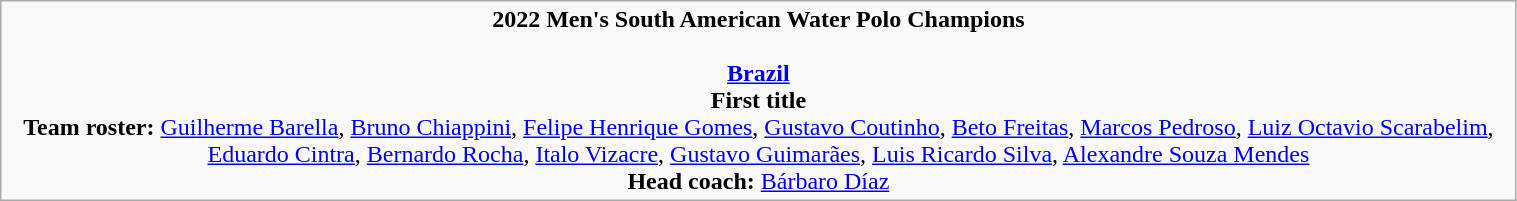<table class="wikitable" width=80%>
<tr align=center>
<td><strong>2022 Men's South American Water Polo Champions</strong><br><br><strong><a href='#'>Brazil</a></strong><br><strong>First title</strong><br><strong>Team roster:</strong> <a href='#'>Guilherme Barella</a>, <a href='#'>Bruno Chiappini</a>, <a href='#'>Felipe Henrique Gomes</a>, <a href='#'>Gustavo Coutinho</a>, <a href='#'>Beto Freitas</a>, <a href='#'>Marcos Pedroso</a>, <a href='#'>Luiz Octavio Scarabelim</a>, <a href='#'>Eduardo Cintra</a>, <a href='#'>Bernardo Rocha</a>, <a href='#'>Italo Vizacre</a>, <a href='#'>Gustavo Guimarães</a>, <a href='#'>Luis Ricardo Silva</a>, <a href='#'>Alexandre Souza Mendes</a><br>
<strong>Head coach:</strong> <a href='#'>Bárbaro Díaz</a></td>
</tr>
</table>
